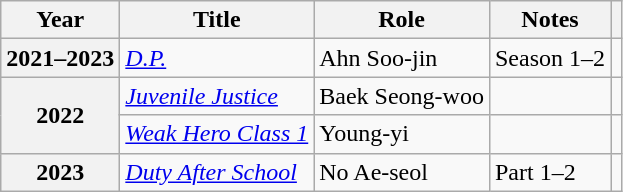<table class="wikitable  plainrowheaders">
<tr>
<th scope="col">Year</th>
<th scope="col">Title</th>
<th scope="col">Role</th>
<th>Notes</th>
<th scope="col" class="unsortable"></th>
</tr>
<tr>
<th scope="row">2021–2023</th>
<td><em><a href='#'>D.P.</a></em></td>
<td>Ahn Soo-jin</td>
<td>Season 1–2</td>
<td style="text-align:center"></td>
</tr>
<tr>
<th scope="row" rowspan=2>2022</th>
<td><em><a href='#'>Juvenile Justice</a></em></td>
<td>Baek Seong-woo</td>
<td></td>
<td style="text-align:center"></td>
</tr>
<tr>
<td><em><a href='#'>Weak Hero Class 1</a></em></td>
<td>Young-yi</td>
<td></td>
<td style="text-align:center"></td>
</tr>
<tr>
<th scope="row">2023</th>
<td><em><a href='#'>Duty After School</a></em></td>
<td>No Ae-seol</td>
<td>Part 1–2</td>
<td style="text-align:center"></td>
</tr>
</table>
